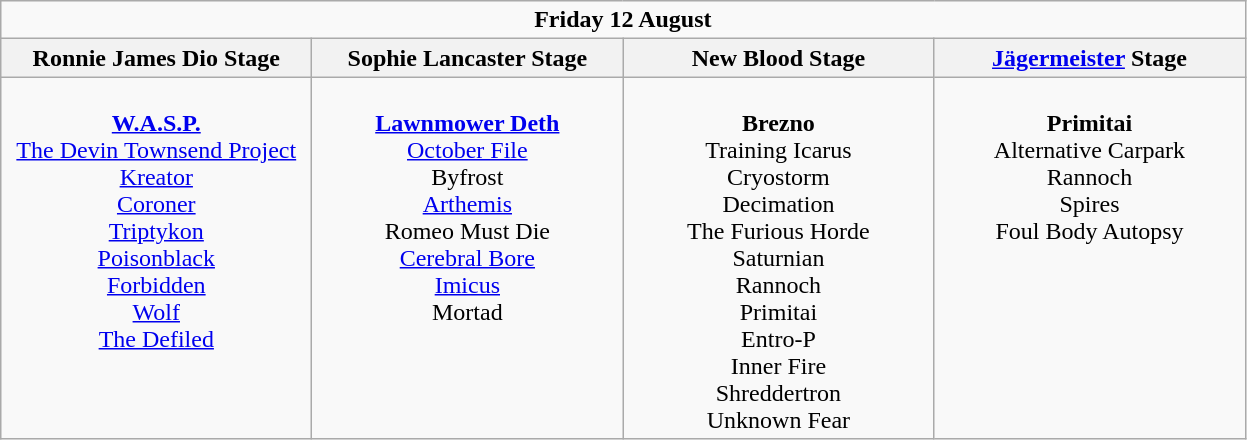<table class="wikitable">
<tr>
<td colspan="4" align="center"><strong>Friday 12 August</strong></td>
</tr>
<tr>
<th>Ronnie James Dio Stage</th>
<th>Sophie Lancaster Stage</th>
<th>New Blood Stage</th>
<th><a href='#'>Jägermeister</a> Stage</th>
</tr>
<tr>
<td valign="top" align="center" width=200><br><strong><a href='#'>W.A.S.P.</a></strong><br>
<a href='#'>The Devin Townsend Project</a><br>
<a href='#'>Kreator</a><br>
<a href='#'>Coroner</a><br>
<a href='#'>Triptykon</a><br>
<a href='#'>Poisonblack</a><br>
<a href='#'>Forbidden</a><br>
<a href='#'>Wolf</a><br>
<a href='#'>The Defiled</a><br></td>
<td valign="top" align="center" width=200><br><strong><a href='#'>Lawnmower Deth</a></strong><br>
<a href='#'>October File</a><br>
Byfrost<br>
<a href='#'>Arthemis</a><br>
Romeo Must Die<br>
<a href='#'>Cerebral Bore</a><br>
<a href='#'>Imicus</a><br>
Mortad<br></td>
<td valign="top" align="center" width=200><br><strong>Brezno</strong><br>
Training Icarus<br>
Cryostorm<br>
Decimation<br>
The Furious Horde<br>
Saturnian<br>
Rannoch<br>
Primitai<br>
Entro-P<br>
Inner Fire<br>
Shreddertron<br>
Unknown Fear<br></td>
<td valign="top" align="center" width=200><br><strong>Primitai</strong><br>
Alternative Carpark<br>
Rannoch<br>
Spires<br>
Foul Body Autopsy<br></td>
</tr>
</table>
